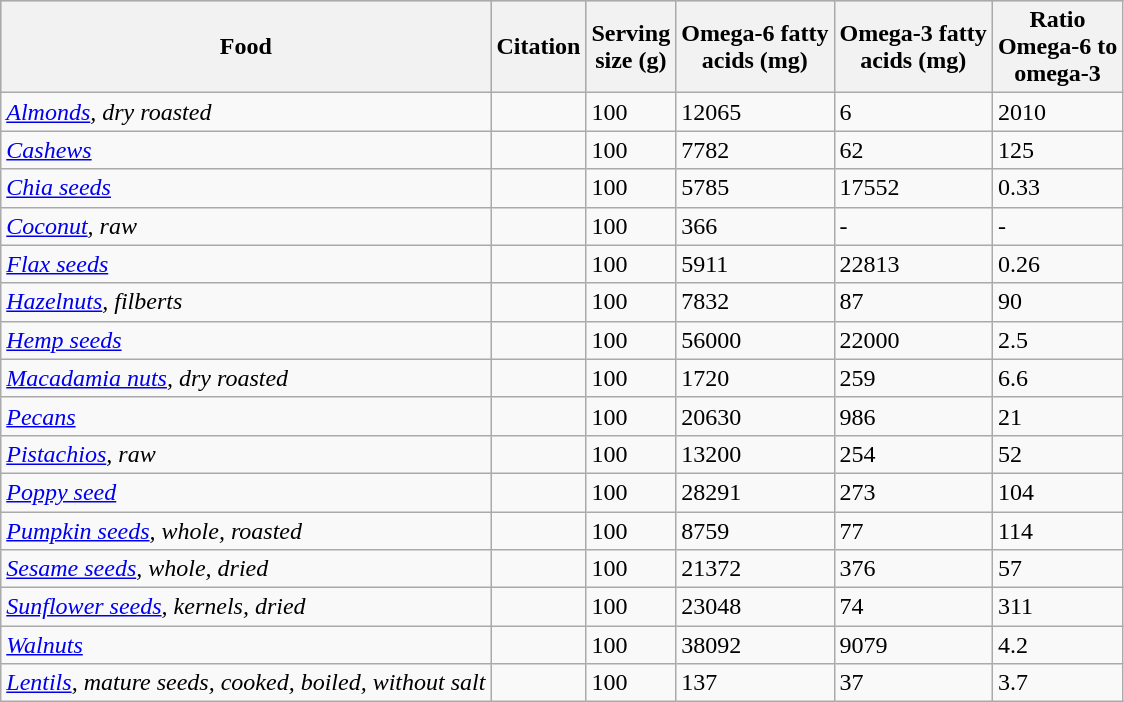<table class="wikitable sortable col4right col5right">
<tr bgcolor=" #CCCCCC">
<th>Food</th>
<th>Citation</th>
<th>Serving<br>size (g)</th>
<th>Omega-6 fatty<br>acids (mg)</th>
<th>Omega-3 fatty<br>acids (mg)</th>
<th data-sort-type="number">Ratio<br>Omega-6 to<br>omega-3</th>
</tr>
<tr>
<td><em><a href='#'>Almonds</a>, dry roasted</em></td>
<td></td>
<td>100</td>
<td>12065</td>
<td>6</td>
<td>2010</td>
</tr>
<tr>
<td><em><a href='#'>Cashews</a></em></td>
<td></td>
<td>100</td>
<td>7782</td>
<td>62</td>
<td>125</td>
</tr>
<tr>
<td><em><a href='#'>Chia seeds</a></em></td>
<td></td>
<td>100</td>
<td>5785</td>
<td>17552</td>
<td>0.33</td>
</tr>
<tr>
<td><em><a href='#'>Coconut</a>, raw</em></td>
<td></td>
<td>100</td>
<td>366</td>
<td>-</td>
<td>-</td>
</tr>
<tr>
<td><em><a href='#'>Flax seeds</a></em></td>
<td></td>
<td>100</td>
<td>5911</td>
<td>22813</td>
<td>0.26</td>
</tr>
<tr>
<td><em><a href='#'>Hazelnuts</a>, filberts</em></td>
<td></td>
<td>100</td>
<td>7832</td>
<td>87</td>
<td>90</td>
</tr>
<tr>
<td><em><a href='#'>Hemp seeds</a></em></td>
<td></td>
<td>100</td>
<td>56000</td>
<td>22000</td>
<td>2.5</td>
</tr>
<tr>
<td><em><a href='#'>Macadamia nuts</a>, dry roasted</em></td>
<td></td>
<td>100</td>
<td>1720</td>
<td>259</td>
<td>6.6</td>
</tr>
<tr>
<td><em><a href='#'>Pecans</a></em></td>
<td></td>
<td>100</td>
<td>20630</td>
<td>986</td>
<td>21</td>
</tr>
<tr>
<td><em><a href='#'>Pistachios</a>, raw</em></td>
<td></td>
<td>100</td>
<td>13200</td>
<td>254</td>
<td>52</td>
</tr>
<tr>
<td><em><a href='#'>Poppy seed</a></em></td>
<td></td>
<td>100</td>
<td>28291</td>
<td>273</td>
<td>104</td>
</tr>
<tr>
<td><em><a href='#'>Pumpkin seeds</a>, whole, roasted</em></td>
<td></td>
<td>100</td>
<td>8759</td>
<td>77</td>
<td>114</td>
</tr>
<tr>
<td><em><a href='#'>Sesame seeds</a>, whole, dried</em></td>
<td></td>
<td>100</td>
<td>21372</td>
<td>376</td>
<td>57</td>
</tr>
<tr>
<td><em><a href='#'>Sunflower seeds</a>, kernels, dried</em></td>
<td></td>
<td>100</td>
<td>23048</td>
<td>74</td>
<td>311</td>
</tr>
<tr>
<td><em><a href='#'>Walnuts</a></em></td>
<td></td>
<td>100</td>
<td>38092</td>
<td>9079</td>
<td>4.2</td>
</tr>
<tr>
<td><em><a href='#'>Lentils</a>,</em> <em>mature seeds, cooked, boiled, without salt</em></td>
<td></td>
<td>100</td>
<td>137</td>
<td>37</td>
<td>3.7</td>
</tr>
</table>
